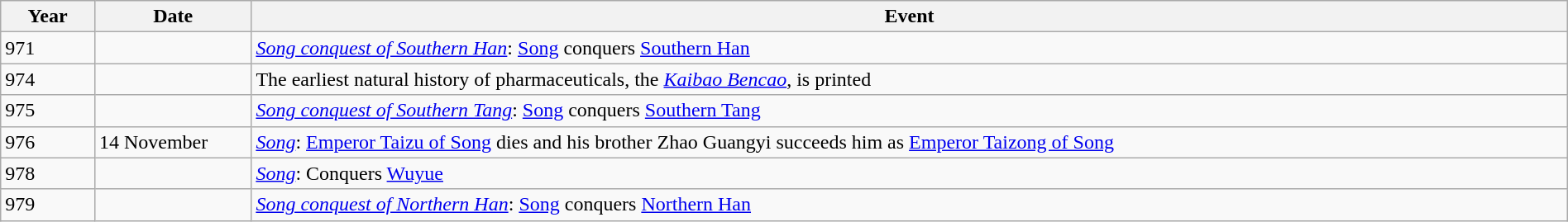<table class="wikitable" width="100%">
<tr>
<th style="width:6%">Year</th>
<th style="width:10%">Date</th>
<th>Event</th>
</tr>
<tr>
<td>971</td>
<td></td>
<td><em><a href='#'>Song conquest of Southern Han</a></em>: <a href='#'>Song</a> conquers <a href='#'>Southern Han</a></td>
</tr>
<tr>
<td>974</td>
<td></td>
<td>The earliest natural history of pharmaceuticals, the <em><a href='#'>Kaibao Bencao</a></em>, is printed</td>
</tr>
<tr>
<td>975</td>
<td></td>
<td><em><a href='#'>Song conquest of Southern Tang</a></em>: <a href='#'>Song</a> conquers <a href='#'>Southern Tang</a></td>
</tr>
<tr>
<td>976</td>
<td>14 November</td>
<td><em><a href='#'>Song</a></em>: <a href='#'>Emperor Taizu of Song</a> dies and his brother Zhao Guangyi succeeds him as <a href='#'>Emperor Taizong of Song</a></td>
</tr>
<tr>
<td>978</td>
<td></td>
<td><em><a href='#'>Song</a></em>: Conquers <a href='#'>Wuyue</a></td>
</tr>
<tr>
<td>979</td>
<td></td>
<td><em><a href='#'>Song conquest of Northern Han</a></em>: <a href='#'>Song</a> conquers <a href='#'>Northern Han</a></td>
</tr>
</table>
